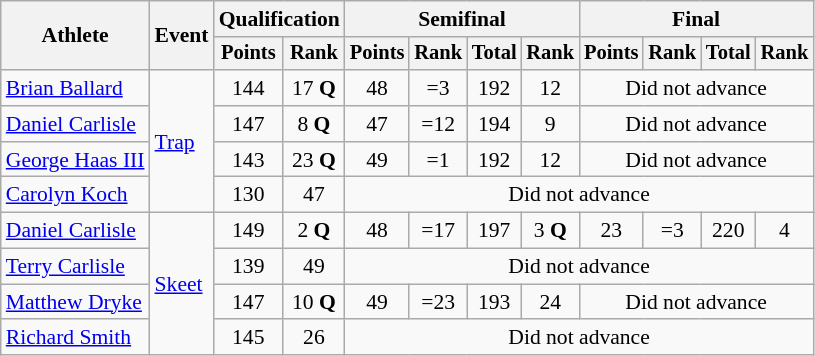<table class=wikitable style=font-size:90%;text-align:center>
<tr>
<th rowspan=2>Athlete</th>
<th rowspan=2>Event</th>
<th colspan=2>Qualification</th>
<th colspan=4>Semifinal</th>
<th colspan=4>Final</th>
</tr>
<tr style=font-size:95%>
<th>Points</th>
<th>Rank</th>
<th>Points</th>
<th>Rank</th>
<th>Total</th>
<th>Rank</th>
<th>Points</th>
<th>Rank</th>
<th>Total</th>
<th>Rank</th>
</tr>
<tr>
<td align=left><a href='#'>Brian Ballard</a></td>
<td align=left rowspan=4><a href='#'>Trap</a></td>
<td>144</td>
<td>17 <strong>Q</strong></td>
<td>48</td>
<td>=3</td>
<td>192</td>
<td>12</td>
<td colspan=4>Did not advance</td>
</tr>
<tr>
<td align=left><a href='#'>Daniel Carlisle</a></td>
<td>147</td>
<td>8 <strong>Q</strong></td>
<td>47</td>
<td>=12</td>
<td>194</td>
<td>9</td>
<td colspan=4>Did not advance</td>
</tr>
<tr>
<td align=left><a href='#'>George Haas III</a></td>
<td>143</td>
<td>23 <strong>Q</strong></td>
<td>49</td>
<td>=1</td>
<td>192</td>
<td>12</td>
<td colspan=4>Did not advance</td>
</tr>
<tr>
<td align=left><a href='#'>Carolyn Koch</a></td>
<td>130</td>
<td>47</td>
<td colspan=8>Did not advance</td>
</tr>
<tr>
<td align=left><a href='#'>Daniel Carlisle</a></td>
<td align=left rowspan=4><a href='#'>Skeet</a></td>
<td>149</td>
<td>2 <strong>Q</strong></td>
<td>48</td>
<td>=17</td>
<td>197</td>
<td>3 <strong>Q</strong></td>
<td>23</td>
<td>=3</td>
<td>220</td>
<td>4</td>
</tr>
<tr>
<td align=left><a href='#'>Terry Carlisle</a></td>
<td>139</td>
<td>49</td>
<td colspan=8>Did not advance</td>
</tr>
<tr>
<td align=left><a href='#'>Matthew Dryke</a></td>
<td>147</td>
<td>10 <strong>Q</strong></td>
<td>49</td>
<td>=23</td>
<td>193</td>
<td>24</td>
<td colspan=4>Did not advance</td>
</tr>
<tr>
<td align=left><a href='#'>Richard Smith</a></td>
<td>145</td>
<td>26</td>
<td colspan=8>Did not advance</td>
</tr>
</table>
